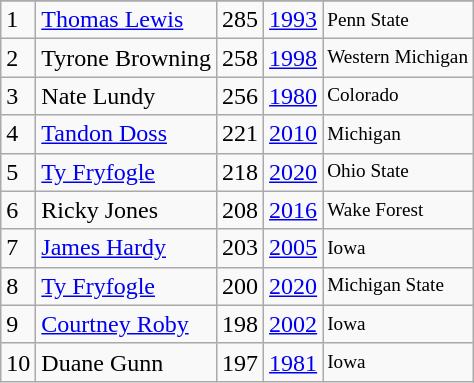<table class="wikitable">
<tr>
</tr>
<tr>
<td>1</td>
<td><a href='#'>Thomas Lewis</a></td>
<td>285</td>
<td><a href='#'>1993</a></td>
<td style="font-size:80%;">Penn State</td>
</tr>
<tr>
<td>2</td>
<td>Tyrone Browning</td>
<td>258</td>
<td><a href='#'>1998</a></td>
<td style="font-size:80%;">Western Michigan</td>
</tr>
<tr>
<td>3</td>
<td>Nate Lundy</td>
<td>256</td>
<td><a href='#'>1980</a></td>
<td style="font-size:80%;">Colorado</td>
</tr>
<tr>
<td>4</td>
<td><a href='#'>Tandon Doss</a></td>
<td>221</td>
<td><a href='#'>2010</a></td>
<td style="font-size:80%;">Michigan</td>
</tr>
<tr>
<td>5</td>
<td><a href='#'>Ty Fryfogle</a></td>
<td>218</td>
<td><a href='#'>2020</a></td>
<td style="font-size:80%;">Ohio State</td>
</tr>
<tr>
<td>6</td>
<td>Ricky Jones</td>
<td>208</td>
<td><a href='#'>2016</a></td>
<td style="font-size:80%;">Wake Forest</td>
</tr>
<tr>
<td>7</td>
<td><a href='#'>James Hardy</a></td>
<td>203</td>
<td><a href='#'>2005</a></td>
<td style="font-size:80%;">Iowa</td>
</tr>
<tr>
<td>8</td>
<td><a href='#'>Ty Fryfogle</a></td>
<td>200</td>
<td><a href='#'>2020</a></td>
<td style="font-size:80%;">Michigan State</td>
</tr>
<tr>
<td>9</td>
<td><a href='#'>Courtney Roby</a></td>
<td>198</td>
<td><a href='#'>2002</a></td>
<td style="font-size:80%;">Iowa</td>
</tr>
<tr>
<td>10</td>
<td>Duane Gunn</td>
<td>197</td>
<td><a href='#'>1981</a></td>
<td style="font-size:80%;">Iowa</td>
</tr>
</table>
